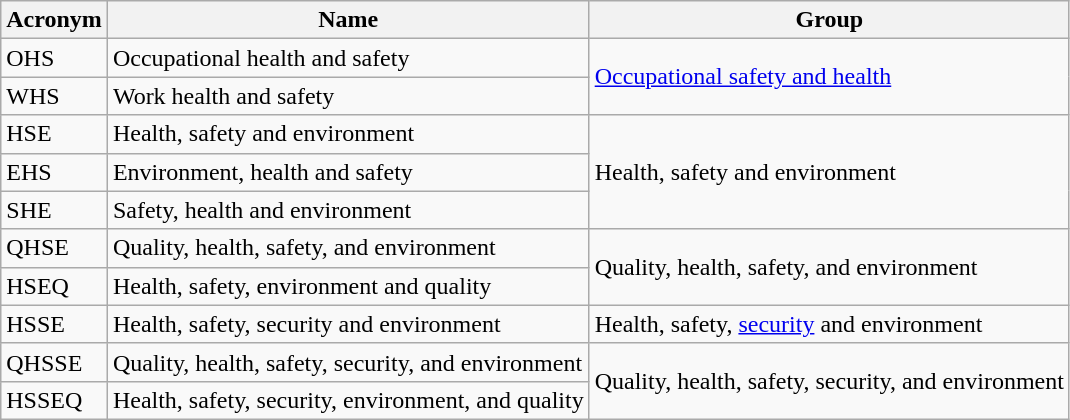<table class="wikitable">
<tr>
<th>Acronym</th>
<th>Name</th>
<th>Group</th>
</tr>
<tr>
<td>OHS</td>
<td>Occupational health and safety</td>
<td rowspan="2"><a href='#'>Occupational safety and health</a></td>
</tr>
<tr>
<td>WHS</td>
<td>Work health and safety</td>
</tr>
<tr>
<td>HSE</td>
<td>Health, safety and environment</td>
<td rowspan="3">Health, safety and environment</td>
</tr>
<tr>
<td>EHS</td>
<td>Environment, health and safety</td>
</tr>
<tr>
<td>SHE</td>
<td>Safety, health and environment</td>
</tr>
<tr>
<td>QHSE</td>
<td>Quality, health, safety, and environment</td>
<td rowspan="2">Quality, health, safety, and environment</td>
</tr>
<tr>
<td>HSEQ</td>
<td>Health, safety, environment and quality</td>
</tr>
<tr>
<td>HSSE</td>
<td>Health, safety, security and environment</td>
<td>Health, safety, <a href='#'>security</a> and environment</td>
</tr>
<tr>
<td>QHSSE</td>
<td>Quality, health, safety, security, and environment</td>
<td rowspan="2">Quality, health, safety, security, and environment</td>
</tr>
<tr>
<td>HSSEQ</td>
<td>Health, safety, security, environment, and quality</td>
</tr>
</table>
